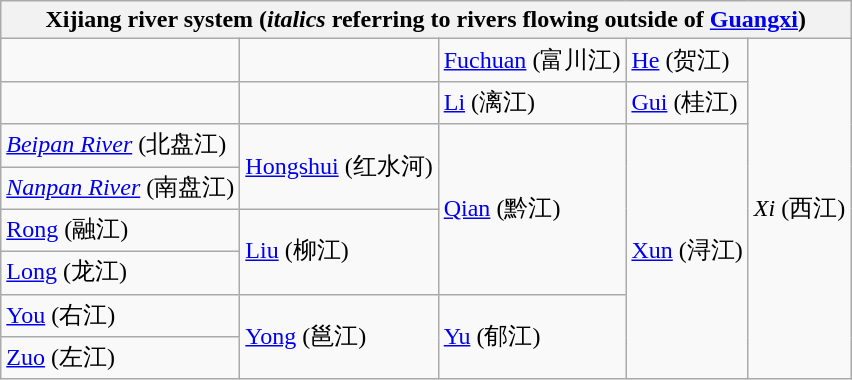<table class="wikitable">
<tr>
<th colspan=5>Xijiang river system (<em>italics</em> referring to rivers flowing outside of <a href='#'>Guangxi</a>)</th>
</tr>
<tr>
<td></td>
<td></td>
<td><a href='#'>Fuchuan</a> (富川江)</td>
<td><a href='#'>He</a> (贺江)</td>
<td rowspan=8><em>Xi</em> (西江)</td>
</tr>
<tr>
<td></td>
<td></td>
<td><a href='#'>Li</a> (漓江)</td>
<td><a href='#'>Gui</a> (桂江)</td>
</tr>
<tr>
<td><em><a href='#'>Beipan River</a></em> (北盘江)</td>
<td rowspan=2><a href='#'>Hongshui</a> (红水河)</td>
<td rowspan=4><a href='#'>Qian</a> (黔江)</td>
<td rowspan=6><a href='#'>Xun</a> (浔江)</td>
</tr>
<tr>
<td><em><a href='#'>Nanpan River</a></em> (南盘江)</td>
</tr>
<tr>
<td><a href='#'>Rong</a> (融江)</td>
<td rowspan=2><a href='#'>Liu</a> (柳江)</td>
</tr>
<tr>
<td><a href='#'>Long</a> (龙江)</td>
</tr>
<tr>
<td><a href='#'>You</a> (右江)</td>
<td rowspan=2><a href='#'>Yong</a> (邕江)</td>
<td rowspan=2><a href='#'>Yu</a> (郁江)</td>
</tr>
<tr>
<td><a href='#'>Zuo</a> (左江)</td>
</tr>
</table>
